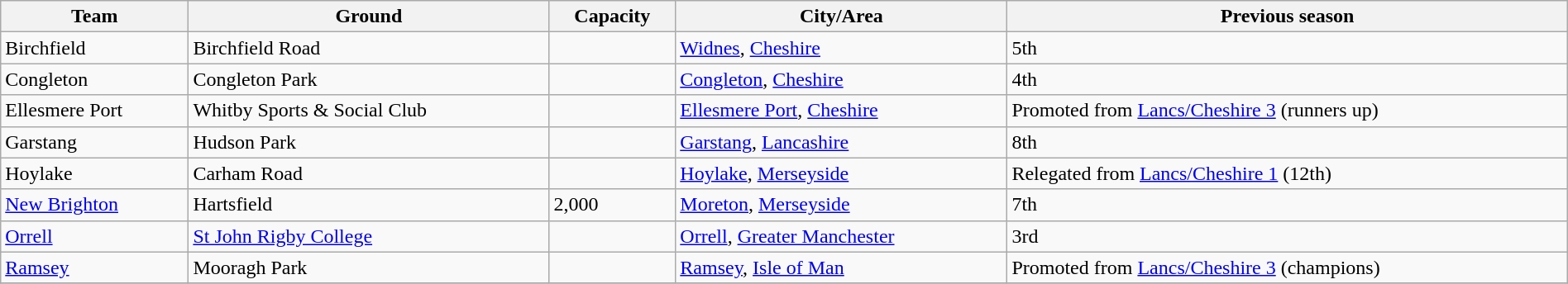<table class="wikitable sortable" width=100%>
<tr>
<th>Team</th>
<th>Ground</th>
<th>Capacity</th>
<th>City/Area</th>
<th>Previous season</th>
</tr>
<tr>
<td>Birchfield</td>
<td>Birchfield Road</td>
<td></td>
<td><a href='#'>Widnes</a>, <a href='#'>Cheshire</a></td>
<td>5th</td>
</tr>
<tr>
<td>Congleton</td>
<td>Congleton Park</td>
<td></td>
<td><a href='#'>Congleton</a>, <a href='#'>Cheshire</a></td>
<td>4th</td>
</tr>
<tr>
<td>Ellesmere Port</td>
<td>Whitby Sports & Social Club</td>
<td></td>
<td><a href='#'>Ellesmere Port</a>, <a href='#'>Cheshire</a></td>
<td>Promoted from <a href='#'>Lancs/Cheshire 3</a> (runners up)</td>
</tr>
<tr>
<td>Garstang</td>
<td>Hudson Park</td>
<td></td>
<td><a href='#'>Garstang</a>, <a href='#'>Lancashire</a></td>
<td>8th</td>
</tr>
<tr>
<td>Hoylake</td>
<td>Carham Road</td>
<td></td>
<td><a href='#'>Hoylake</a>, <a href='#'>Merseyside</a></td>
<td>Relegated from <a href='#'>Lancs/Cheshire 1</a> (12th)</td>
</tr>
<tr>
<td><a href='#'>New Brighton</a></td>
<td>Hartsfield</td>
<td>2,000</td>
<td><a href='#'>Moreton</a>, <a href='#'>Merseyside</a></td>
<td>7th</td>
</tr>
<tr>
<td><a href='#'>Orrell</a></td>
<td><a href='#'>St John Rigby College</a></td>
<td></td>
<td><a href='#'>Orrell</a>, <a href='#'>Greater Manchester</a></td>
<td>3rd</td>
</tr>
<tr>
<td><a href='#'>Ramsey</a></td>
<td>Mooragh Park</td>
<td></td>
<td><a href='#'>Ramsey</a>, <a href='#'>Isle of Man</a></td>
<td>Promoted from <a href='#'>Lancs/Cheshire 3</a> (champions)</td>
</tr>
<tr>
</tr>
</table>
